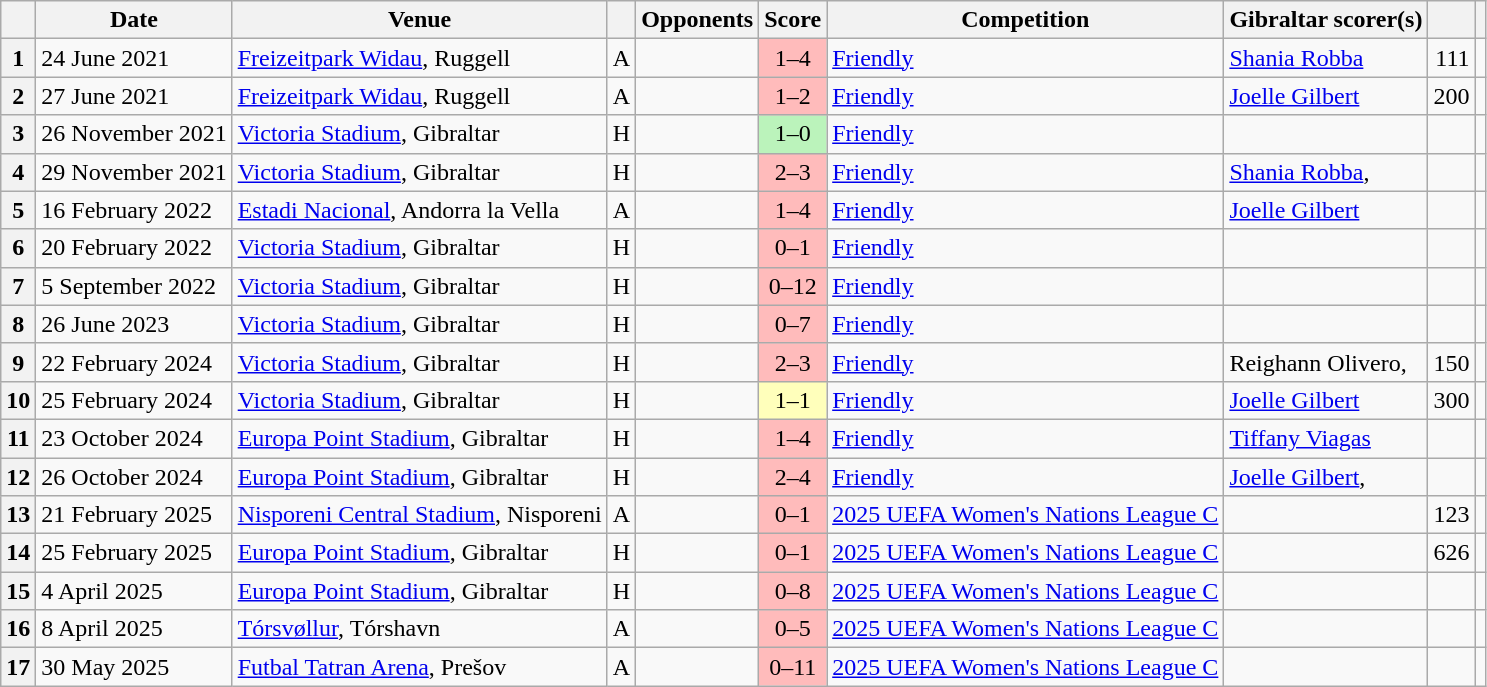<table class="wikitable plainrowheaders sortable">
<tr>
<th scope=col></th>
<th scope=col>Date</th>
<th scope=col>Venue</th>
<th scope=col></th>
<th scope=col>Opponents</th>
<th scope=col>Score</th>
<th scope=col>Competition</th>
<th scope=col class=unsortable>Gibraltar scorer(s)</th>
<th scope=col></th>
<th scope=col class=unsortable></th>
</tr>
<tr>
<th scope=row>1</th>
<td>24 June 2021</td>
<td><a href='#'>Freizeitpark Widau</a>, Ruggell</td>
<td align=center>A</td>
<td></td>
<td align=center bgcolor=#FFBBBB data-sort-value=114>1–4</td>
<td><a href='#'>Friendly</a></td>
<td><a href='#'>Shania Robba</a></td>
<td align=right>111</td>
<td align=center></td>
</tr>
<tr>
<th scope=row>2</th>
<td>27 June 2021</td>
<td><a href='#'>Freizeitpark Widau</a>, Ruggell</td>
<td align=center>A</td>
<td></td>
<td align=center bgcolor=#FFBBBB data-sort-value=112>1–2</td>
<td><a href='#'>Friendly</a></td>
<td><a href='#'>Joelle Gilbert</a></td>
<td align=right>200</td>
<td align=center></td>
</tr>
<tr>
<th scope=row>3</th>
<td>26 November 2021</td>
<td><a href='#'>Victoria Stadium</a>, Gibraltar</td>
<td align=center>H</td>
<td></td>
<td align=center bgcolor=#BBF3BB data-sort-value=310>1–0</td>
<td><a href='#'>Friendly</a></td>
<td></td>
<td align=right></td>
<td align=center></td>
</tr>
<tr>
<th scope=row>4</th>
<td>29 November 2021</td>
<td><a href='#'>Victoria Stadium</a>, Gibraltar</td>
<td align=center>H</td>
<td></td>
<td align=center bgcolor=#FFBBBB data-sort-value=123>2–3</td>
<td><a href='#'>Friendly</a></td>
<td><a href='#'>Shania Robba</a>, </td>
<td align=right></td>
<td align=center></td>
</tr>
<tr>
<th scope=row>5</th>
<td>16 February 2022</td>
<td><a href='#'>Estadi Nacional</a>, Andorra la Vella</td>
<td align=center>A</td>
<td></td>
<td align=center bgcolor=#FFBBBB data-sort-value=114>1–4</td>
<td><a href='#'>Friendly</a></td>
<td><a href='#'>Joelle Gilbert</a></td>
<td align=right></td>
<td align=center></td>
</tr>
<tr>
<th scope=row>6</th>
<td>20 February 2022</td>
<td><a href='#'>Victoria Stadium</a>, Gibraltar</td>
<td align=center>H</td>
<td></td>
<td align=center bgcolor=#FFBBBB data-sort-value=101>0–1</td>
<td><a href='#'>Friendly</a></td>
<td></td>
<td align=right></td>
<td align=center></td>
</tr>
<tr>
<th scope=row>7</th>
<td>5 September 2022</td>
<td><a href='#'>Victoria Stadium</a>, Gibraltar</td>
<td align=center>H</td>
<td></td>
<td align=center bgcolor=#FFBBBB data-sort-value=109.5>0–12</td>
<td><a href='#'>Friendly</a></td>
<td></td>
<td align=right></td>
<td align=center></td>
</tr>
<tr>
<th scope=row>8</th>
<td>26 June 2023</td>
<td><a href='#'>Victoria Stadium</a>, Gibraltar</td>
<td align=center>H</td>
<td></td>
<td align=center bgcolor=#FFBBBB data-sort-value=107>0–7</td>
<td><a href='#'>Friendly</a></td>
<td></td>
<td align=right></td>
<td align=center></td>
</tr>
<tr>
<th scope=row>9</th>
<td>22 February 2024</td>
<td><a href='#'>Victoria Stadium</a>, Gibraltar</td>
<td align=center>H</td>
<td></td>
<td align=center bgcolor=#FFBBBB data-sort-value=123>2–3</td>
<td><a href='#'>Friendly</a></td>
<td>Reighann Olivero, </td>
<td align=right>150</td>
<td align=center></td>
</tr>
<tr>
<th scope=row>10</th>
<td>25 February 2024</td>
<td><a href='#'>Victoria Stadium</a>, Gibraltar</td>
<td align=center>H</td>
<td></td>
<td align=center bgcolor=#FFFFBB data-sort-value=211>1–1</td>
<td><a href='#'>Friendly</a></td>
<td><a href='#'>Joelle Gilbert</a></td>
<td align=right>300</td>
<td align=center></td>
</tr>
<tr>
<th scope=row>11</th>
<td>23 October 2024</td>
<td><a href='#'>Europa Point Stadium</a>, Gibraltar</td>
<td align=center>H</td>
<td></td>
<td align=center bgcolor=#FFBBBB data-sort-value=114>1–4</td>
<td><a href='#'>Friendly</a></td>
<td><a href='#'>Tiffany Viagas</a></td>
<td align=right></td>
<td align=center></td>
</tr>
<tr>
<th scope=row>12</th>
<td>26 October 2024</td>
<td><a href='#'>Europa Point Stadium</a>, Gibraltar</td>
<td align=center>H</td>
<td></td>
<td align=center bgcolor=#FFBBBB data-sort-value=124>2–4</td>
<td><a href='#'>Friendly</a></td>
<td><a href='#'>Joelle Gilbert</a>, </td>
<td align=right></td>
<td align=center></td>
</tr>
<tr>
<th scope=row>13</th>
<td>21 February 2025</td>
<td><a href='#'>Nisporeni Central Stadium</a>, Nisporeni</td>
<td align=center>A</td>
<td></td>
<td align=center bgcolor=#FFBBBB data-sort-value=101>0–1</td>
<td><a href='#'>2025 UEFA Women's Nations League C</a></td>
<td></td>
<td align=right>123</td>
<td align=center></td>
</tr>
<tr>
<th scope=row>14</th>
<td>25 February 2025</td>
<td><a href='#'>Europa Point Stadium</a>, Gibraltar</td>
<td align=center>H</td>
<td></td>
<td align=center bgcolor=#FFBBBB data-sort-value=101>0–1</td>
<td><a href='#'>2025 UEFA Women's Nations League C</a></td>
<td></td>
<td align=right>626</td>
<td align=center></td>
</tr>
<tr>
<th scope=row>15</th>
<td>4 April 2025</td>
<td><a href='#'>Europa Point Stadium</a>, Gibraltar</td>
<td align=center>H</td>
<td></td>
<td align=center bgcolor=#FFBBBB data-sort-value=108>0–8</td>
<td><a href='#'>2025 UEFA Women's Nations League C</a></td>
<td></td>
<td align=right></td>
<td align=center></td>
</tr>
<tr>
<th scope=row>16</th>
<td>8 April 2025</td>
<td><a href='#'>Tórsvøllur</a>, Tórshavn</td>
<td align=center>A</td>
<td></td>
<td align=center bgcolor=#FFBBBB data-sort-value=108>0–5</td>
<td><a href='#'>2025 UEFA Women's Nations League C</a></td>
<td></td>
<td align=right></td>
<td align=center></td>
</tr>
<tr>
<th scope=row>17</th>
<td>30 May 2025</td>
<td><a href='#'>Futbal Tatran Arena</a>, Prešov</td>
<td align=center>A</td>
<td></td>
<td align=center bgcolor=#FFBBBB data-sort-value=108>0–11</td>
<td><a href='#'>2025 UEFA Women's Nations League C</a></td>
<td></td>
<td align=right></td>
<td align=center></td>
</tr>
</table>
